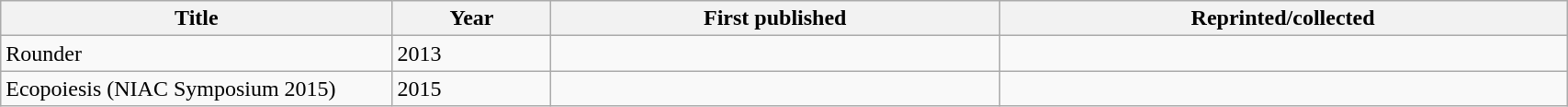<table class='wikitable sortable' width='90%'>
<tr>
<th width=25%>Title</th>
<th>Year</th>
<th>First published</th>
<th>Reprinted/collected</th>
</tr>
<tr>
<td>Rounder</td>
<td>2013</td>
<td></td>
<td></td>
</tr>
<tr>
<td>Ecopoiesis (NIAC Symposium 2015)</td>
<td>2015</td>
<td></td>
</tr>
</table>
